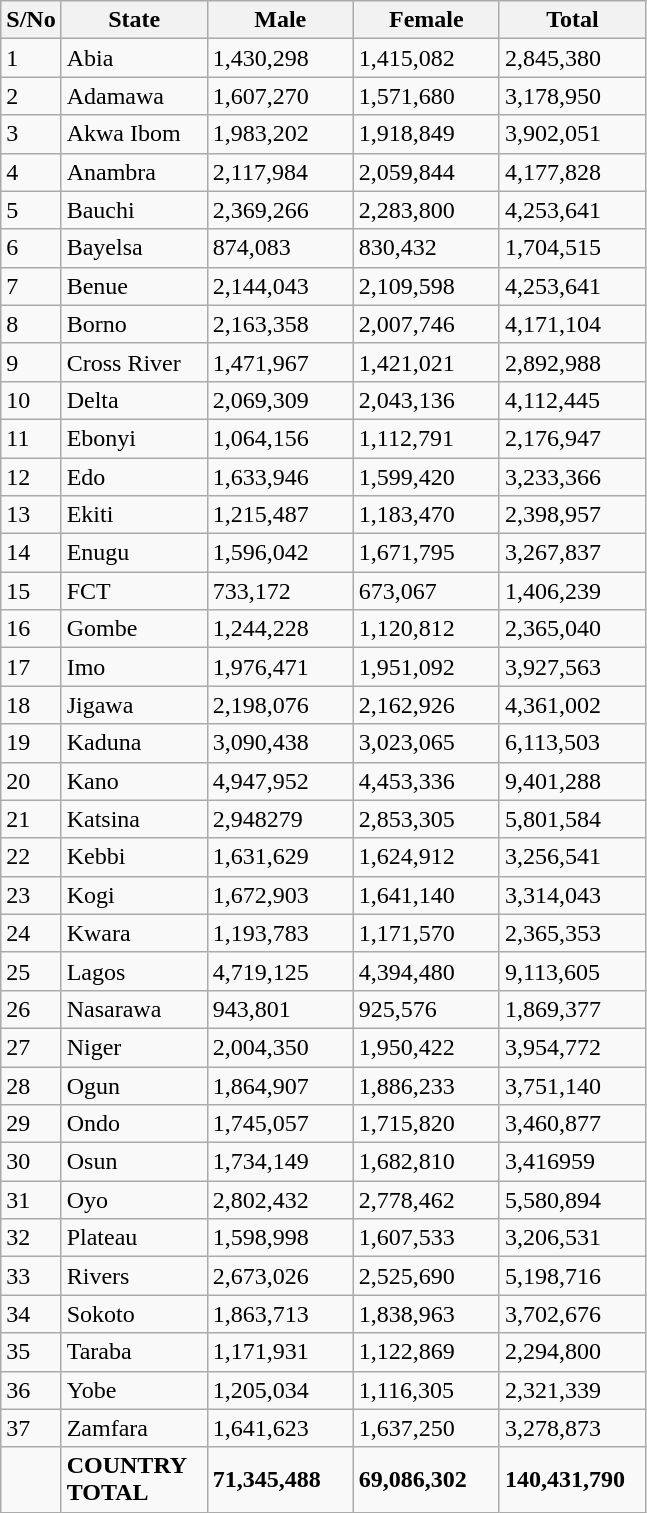<table class="wikitable sortable" border="1" style="text-align:left">
<tr>
<th width="30">S/No</th>
<th width="90">State</th>
<th width="90">Male</th>
<th width="90">Female</th>
<th width="90">Total</th>
</tr>
<tr -valign="top">
<td>1</td>
<td>Abia</td>
<td>1,430,298</td>
<td>1,415,082</td>
<td>2,845,380</td>
</tr>
<tr -valign="top">
<td>2</td>
<td>Adamawa</td>
<td>1,607,270</td>
<td>1,571,680</td>
<td>3,178,950</td>
</tr>
<tr -valign="top">
<td>3</td>
<td>Akwa Ibom</td>
<td>1,983,202</td>
<td>1,918,849</td>
<td>3,902,051</td>
</tr>
<tr -valign="top">
<td>4</td>
<td>Anambra</td>
<td>2,117,984</td>
<td>2,059,844</td>
<td>4,177,828</td>
</tr>
<tr -valign="top">
<td>5</td>
<td>Bauchi</td>
<td>2,369,266</td>
<td>2,283,800</td>
<td>4,253,641</td>
</tr>
<tr -valign="top">
<td>6</td>
<td>Bayelsa</td>
<td>874,083</td>
<td>830,432</td>
<td>1,704,515</td>
</tr>
<tr -valign="top">
<td>7</td>
<td>Benue</td>
<td>2,144,043</td>
<td>2,109,598</td>
<td>4,253,641</td>
</tr>
<tr -valign="top">
<td>8</td>
<td>Borno</td>
<td>2,163,358</td>
<td>2,007,746</td>
<td>4,171,104</td>
</tr>
<tr -valign="top">
<td>9</td>
<td>Cross River</td>
<td>1,471,967</td>
<td>1,421,021</td>
<td>2,892,988</td>
</tr>
<tr -valign="top">
<td>10</td>
<td>Delta</td>
<td>2,069,309</td>
<td>2,043,136</td>
<td>4,112,445</td>
</tr>
<tr -valign="top">
<td>11</td>
<td>Ebonyi</td>
<td>1,064,156</td>
<td>1,112,791</td>
<td>2,176,947</td>
</tr>
<tr -valign="top">
<td>12</td>
<td>Edo</td>
<td>1,633,946</td>
<td>1,599,420</td>
<td>3,233,366</td>
</tr>
<tr -valign="top">
<td>13</td>
<td>Ekiti</td>
<td>1,215,487</td>
<td>1,183,470</td>
<td>2,398,957</td>
</tr>
<tr -valign="top">
<td>14</td>
<td>Enugu</td>
<td>1,596,042</td>
<td>1,671,795</td>
<td>3,267,837</td>
</tr>
<tr -valign="top">
<td>15</td>
<td>FCT</td>
<td>733,172</td>
<td>673,067</td>
<td>1,406,239</td>
</tr>
<tr -valign="top">
<td>16</td>
<td>Gombe</td>
<td>1,244,228</td>
<td>1,120,812</td>
<td>2,365,040</td>
</tr>
<tr -valign="top">
<td>17</td>
<td>Imo</td>
<td>1,976,471</td>
<td>1,951,092</td>
<td>3,927,563</td>
</tr>
<tr -valign="top">
<td>18</td>
<td>Jigawa</td>
<td>2,198,076</td>
<td>2,162,926</td>
<td>4,361,002</td>
</tr>
<tr -valign="top">
<td>19</td>
<td>Kaduna</td>
<td>3,090,438</td>
<td>3,023,065</td>
<td>6,113,503</td>
</tr>
<tr -valign="top">
<td>20</td>
<td>Kano</td>
<td>4,947,952</td>
<td>4,453,336</td>
<td>9,401,288</td>
</tr>
<tr -valign="top">
<td>21</td>
<td>Katsina</td>
<td>2,948279</td>
<td>2,853,305</td>
<td>5,801,584</td>
</tr>
<tr -valign="top">
<td>22</td>
<td>Kebbi</td>
<td>1,631,629</td>
<td>1,624,912</td>
<td>3,256,541</td>
</tr>
<tr -valign="top">
<td>23</td>
<td>Kogi</td>
<td>1,672,903</td>
<td>1,641,140</td>
<td>3,314,043</td>
</tr>
<tr -valign="top">
<td>24</td>
<td>Kwara</td>
<td>1,193,783</td>
<td>1,171,570</td>
<td>2,365,353</td>
</tr>
<tr -valign="top">
<td>25</td>
<td>Lagos</td>
<td>4,719,125</td>
<td>4,394,480</td>
<td>9,113,605</td>
</tr>
<tr -valign="top">
<td>26</td>
<td>Nasarawa</td>
<td>943,801</td>
<td>925,576</td>
<td>1,869,377</td>
</tr>
<tr -valign="top">
<td>27</td>
<td>Niger</td>
<td>2,004,350</td>
<td>1,950,422</td>
<td>3,954,772</td>
</tr>
<tr -valign="top">
<td>28</td>
<td>Ogun</td>
<td>1,864,907</td>
<td>1,886,233</td>
<td>3,751,140</td>
</tr>
<tr -valign="top">
<td>29</td>
<td>Ondo</td>
<td>1,745,057</td>
<td>1,715,820</td>
<td>3,460,877</td>
</tr>
<tr -valign="top">
<td>30</td>
<td>Osun</td>
<td>1,734,149</td>
<td>1,682,810</td>
<td>3,416959</td>
</tr>
<tr -valign="top">
<td>31</td>
<td>Oyo</td>
<td>2,802,432</td>
<td>2,778,462</td>
<td>5,580,894</td>
</tr>
<tr -valign="top">
<td>32</td>
<td>Plateau</td>
<td>1,598,998</td>
<td>1,607,533</td>
<td>3,206,531</td>
</tr>
<tr -valign="top">
<td>33</td>
<td>Rivers</td>
<td>2,673,026</td>
<td>2,525,690</td>
<td>5,198,716</td>
</tr>
<tr -valign="top">
<td>34</td>
<td>Sokoto</td>
<td>1,863,713</td>
<td>1,838,963</td>
<td>3,702,676</td>
</tr>
<tr -valign="top">
<td>35</td>
<td>Taraba</td>
<td>1,171,931</td>
<td>1,122,869</td>
<td>2,294,800</td>
</tr>
<tr -valign="top">
<td>36</td>
<td>Yobe</td>
<td>1,205,034</td>
<td>1,116,305</td>
<td>2,321,339</td>
</tr>
<tr -valign="top">
<td>37</td>
<td>Zamfara</td>
<td>1,641,623</td>
<td>1,637,250</td>
<td>3,278,873</td>
</tr>
<tr -valign="top">
<td></td>
<td><strong>COUNTRY TOTAL</strong></td>
<td><strong>71,345,488</strong></td>
<td><strong>69,086,302</strong></td>
<td><strong>140,431,790</strong></td>
</tr>
</table>
